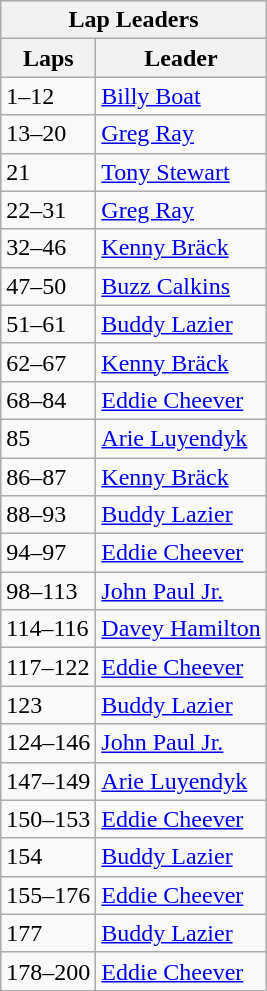<table class="wikitable">
<tr>
<th colspan=2>Lap Leaders</th>
</tr>
<tr>
<th>Laps</th>
<th>Leader</th>
</tr>
<tr>
<td>1–12</td>
<td><a href='#'>Billy Boat</a></td>
</tr>
<tr>
<td>13–20</td>
<td><a href='#'>Greg Ray</a></td>
</tr>
<tr>
<td>21</td>
<td><a href='#'>Tony Stewart</a></td>
</tr>
<tr>
<td>22–31</td>
<td><a href='#'>Greg Ray</a></td>
</tr>
<tr>
<td>32–46</td>
<td><a href='#'>Kenny Bräck</a></td>
</tr>
<tr>
<td>47–50</td>
<td><a href='#'>Buzz Calkins</a></td>
</tr>
<tr>
<td>51–61</td>
<td><a href='#'>Buddy Lazier</a></td>
</tr>
<tr>
<td>62–67</td>
<td><a href='#'>Kenny Bräck</a></td>
</tr>
<tr>
<td>68–84</td>
<td><a href='#'>Eddie Cheever</a></td>
</tr>
<tr>
<td>85</td>
<td><a href='#'>Arie Luyendyk</a></td>
</tr>
<tr>
<td>86–87</td>
<td><a href='#'>Kenny Bräck</a></td>
</tr>
<tr>
<td>88–93</td>
<td><a href='#'>Buddy Lazier</a></td>
</tr>
<tr>
<td>94–97</td>
<td><a href='#'>Eddie Cheever</a></td>
</tr>
<tr>
<td>98–113</td>
<td><a href='#'>John Paul Jr.</a></td>
</tr>
<tr>
<td>114–116</td>
<td><a href='#'>Davey Hamilton</a></td>
</tr>
<tr>
<td>117–122</td>
<td><a href='#'>Eddie Cheever</a></td>
</tr>
<tr>
<td>123</td>
<td><a href='#'>Buddy Lazier</a></td>
</tr>
<tr>
<td>124–146</td>
<td><a href='#'>John Paul Jr.</a></td>
</tr>
<tr>
<td>147–149</td>
<td><a href='#'>Arie Luyendyk</a></td>
</tr>
<tr>
<td>150–153</td>
<td><a href='#'>Eddie Cheever</a></td>
</tr>
<tr>
<td>154</td>
<td><a href='#'>Buddy Lazier</a></td>
</tr>
<tr>
<td>155–176</td>
<td><a href='#'>Eddie Cheever</a></td>
</tr>
<tr>
<td>177</td>
<td><a href='#'>Buddy Lazier</a></td>
</tr>
<tr>
<td>178–200</td>
<td><a href='#'>Eddie Cheever</a></td>
</tr>
</table>
